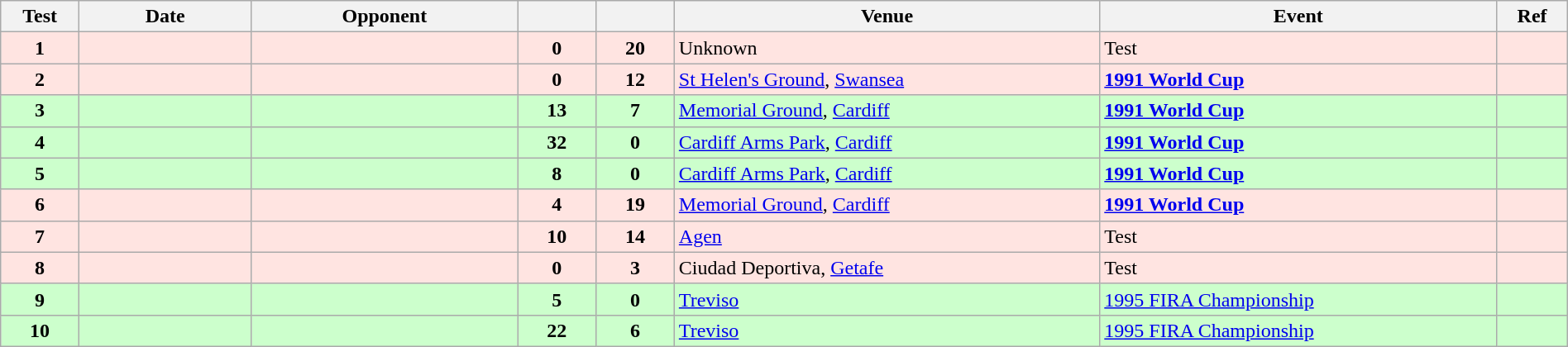<table class="wikitable sortable" style="width:100%">
<tr>
<th style="width:5%">Test</th>
<th style="width:11%">Date</th>
<th style="width:17%">Opponent</th>
<th style="width:5%"></th>
<th style="width:5%"></th>
<th>Venue</th>
<th>Event</th>
<th>Ref</th>
</tr>
<tr bgcolor="FFE4E1">
<td align="center"><strong>1</strong></td>
<td></td>
<td></td>
<td align="center"><strong>0</strong></td>
<td align="center"><strong>20</strong></td>
<td>Unknown</td>
<td>Test</td>
<td></td>
</tr>
<tr bgcolor="FFE4E1">
<td align="center"><strong>2</strong></td>
<td></td>
<td></td>
<td align="center"><strong>0</strong></td>
<td align="center"><strong>12</strong></td>
<td><a href='#'>St Helen's Ground</a>, <a href='#'>Swansea</a></td>
<td><a href='#'><strong>1991 World Cup</strong></a></td>
<td></td>
</tr>
<tr bgcolor="#ccffcc">
<td align="center"><strong>3</strong></td>
<td></td>
<td></td>
<td align="center"><strong>13</strong></td>
<td align="center"><strong>7</strong></td>
<td><a href='#'>Memorial Ground</a>, <a href='#'>Cardiff</a></td>
<td><a href='#'><strong>1991 World Cup</strong></a></td>
<td></td>
</tr>
<tr bgcolor="#ccffcc">
<td align="center"><strong>4</strong></td>
<td></td>
<td></td>
<td align="center"><strong>32</strong></td>
<td align="center"><strong>0</strong></td>
<td><a href='#'>Cardiff Arms Park</a>, <a href='#'>Cardiff</a></td>
<td><a href='#'><strong>1991 World Cup</strong></a></td>
<td></td>
</tr>
<tr bgcolor="#ccffcc">
<td align="center"><strong>5</strong></td>
<td></td>
<td></td>
<td align="center"><strong>8</strong></td>
<td align="center"><strong>0</strong></td>
<td><a href='#'>Cardiff Arms Park</a>, <a href='#'>Cardiff</a></td>
<td><a href='#'><strong>1991 World Cup</strong></a></td>
<td></td>
</tr>
<tr bgcolor="FFE4E1">
<td align="center"><strong>6</strong></td>
<td></td>
<td></td>
<td align="center"><strong>4</strong></td>
<td align="center"><strong>19</strong></td>
<td><a href='#'>Memorial Ground</a>, <a href='#'>Cardiff</a></td>
<td><a href='#'><strong>1991 World Cup</strong></a></td>
<td></td>
</tr>
<tr bgcolor="FFE4E1">
<td align="center"><strong>7</strong></td>
<td></td>
<td></td>
<td align="center"><strong>10</strong></td>
<td align="center"><strong>14</strong></td>
<td><a href='#'>Agen</a></td>
<td>Test</td>
<td></td>
</tr>
<tr bgcolor="FFE4E1">
<td align="center"><strong>8</strong></td>
<td></td>
<td></td>
<td align="center"><strong>0</strong></td>
<td align="center"><strong>3</strong></td>
<td>Ciudad Deportiva, <a href='#'>Getafe</a></td>
<td>Test</td>
<td></td>
</tr>
<tr bgcolor="#ccffcc">
<td align="center"><strong>9</strong></td>
<td></td>
<td></td>
<td align="center"><strong>5</strong></td>
<td align="center"><strong>0</strong></td>
<td><a href='#'>Treviso</a></td>
<td><a href='#'>1995 FIRA Championship</a></td>
<td></td>
</tr>
<tr bgcolor="#ccffcc">
<td align="center"><strong>10</strong></td>
<td></td>
<td></td>
<td align="center"><strong>22</strong></td>
<td align="center"><strong>6</strong></td>
<td><a href='#'>Treviso</a></td>
<td><a href='#'>1995 FIRA Championship</a></td>
<td></td>
</tr>
</table>
